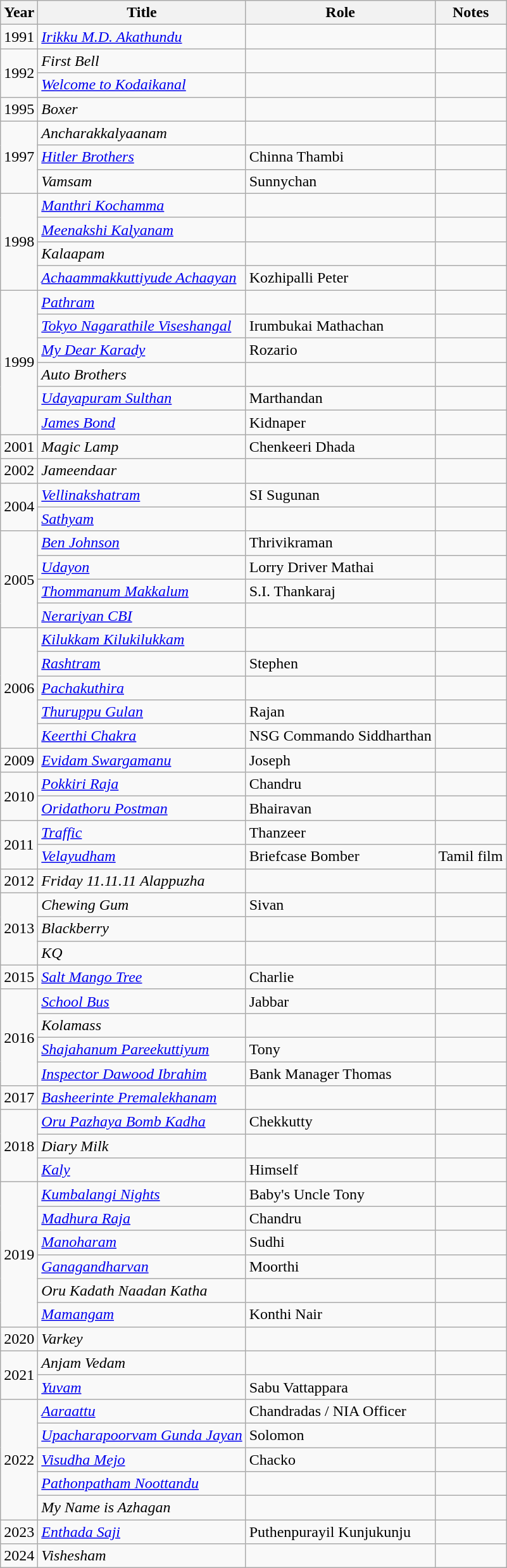<table class="wikitable sortable">
<tr>
<th>Year</th>
<th>Title</th>
<th>Role</th>
<th class="unsortable">Notes</th>
</tr>
<tr>
<td>1991</td>
<td><em><a href='#'>Irikku M.D. Akathundu</a></em></td>
<td></td>
<td></td>
</tr>
<tr>
<td rowspan=2>1992</td>
<td><em>First Bell</em></td>
<td></td>
<td></td>
</tr>
<tr>
<td><em><a href='#'>Welcome to Kodaikanal</a></em></td>
<td></td>
<td></td>
</tr>
<tr>
<td>1995</td>
<td><em>Boxer</em></td>
<td></td>
<td></td>
</tr>
<tr>
<td rowspan=3>1997</td>
<td><em>Ancharakkalyaanam</em></td>
<td></td>
<td></td>
</tr>
<tr>
<td><em><a href='#'>Hitler Brothers</a></em></td>
<td>Chinna Thambi</td>
<td></td>
</tr>
<tr>
<td><em>Vamsam</em></td>
<td>Sunnychan</td>
<td></td>
</tr>
<tr>
<td rowspan=4>1998</td>
<td><em><a href='#'>Manthri Kochamma</a></em></td>
<td></td>
<td></td>
</tr>
<tr>
<td><em><a href='#'>Meenakshi Kalyanam</a></em></td>
<td></td>
<td></td>
</tr>
<tr>
<td><em>Kalaapam</em></td>
<td></td>
<td></td>
</tr>
<tr>
<td><em><a href='#'>Achaammakkuttiyude Achaayan</a></em></td>
<td>Kozhipalli Peter</td>
<td></td>
</tr>
<tr>
<td rowspan=6>1999</td>
<td><em><a href='#'>Pathram</a></em></td>
<td></td>
<td></td>
</tr>
<tr>
<td><em><a href='#'>Tokyo Nagarathile Viseshangal</a></em></td>
<td>Irumbukai Mathachan</td>
<td></td>
</tr>
<tr>
<td><em><a href='#'>My Dear Karady</a></em></td>
<td>Rozario</td>
<td></td>
</tr>
<tr>
<td><em>Auto Brothers</em></td>
<td></td>
<td></td>
</tr>
<tr>
<td><em><a href='#'>Udayapuram Sulthan</a></em></td>
<td>Marthandan</td>
<td></td>
</tr>
<tr>
<td><em><a href='#'>James Bond</a></em></td>
<td>Kidnaper</td>
<td></td>
</tr>
<tr>
<td>2001</td>
<td><em>Magic Lamp</em></td>
<td>Chenkeeri Dhada</td>
<td></td>
</tr>
<tr>
<td>2002</td>
<td><em>Jameendaar</em></td>
<td></td>
<td></td>
</tr>
<tr>
<td rowspan=2>2004</td>
<td><em><a href='#'>Vellinakshatram</a></em></td>
<td>SI Sugunan</td>
<td></td>
</tr>
<tr>
<td><em><a href='#'>Sathyam</a></em></td>
<td></td>
<td></td>
</tr>
<tr>
<td rowspan=4>2005</td>
<td><em><a href='#'>Ben Johnson</a></em></td>
<td>Thrivikraman</td>
<td></td>
</tr>
<tr>
<td><em><a href='#'>Udayon</a></em></td>
<td>Lorry Driver Mathai</td>
<td></td>
</tr>
<tr>
<td><em><a href='#'>Thommanum Makkalum</a></em></td>
<td>S.I. Thankaraj</td>
<td></td>
</tr>
<tr>
<td><em><a href='#'>Nerariyan CBI</a></em></td>
<td></td>
<td></td>
</tr>
<tr>
<td rowspan=5>2006</td>
<td><em><a href='#'>Kilukkam Kilukilukkam</a></em></td>
<td></td>
<td></td>
</tr>
<tr>
<td><em><a href='#'>Rashtram</a></em></td>
<td>Stephen</td>
<td></td>
</tr>
<tr>
<td><em><a href='#'>Pachakuthira</a></em></td>
<td></td>
<td></td>
</tr>
<tr>
<td><em><a href='#'>Thuruppu Gulan</a></em></td>
<td>Rajan</td>
<td></td>
</tr>
<tr>
<td><em><a href='#'>Keerthi Chakra</a></em></td>
<td>NSG Commando Siddharthan</td>
<td></td>
</tr>
<tr>
<td>2009</td>
<td><em><a href='#'>Evidam Swargamanu</a></em></td>
<td>Joseph</td>
<td></td>
</tr>
<tr>
<td rowspan=2>2010</td>
<td><em><a href='#'>Pokkiri Raja</a></em></td>
<td>Chandru</td>
<td></td>
</tr>
<tr>
<td><em><a href='#'>Oridathoru Postman</a></em></td>
<td>Bhairavan</td>
<td></td>
</tr>
<tr>
<td rowspan=2>2011</td>
<td><em><a href='#'>Traffic</a></em></td>
<td>Thanzeer</td>
<td></td>
</tr>
<tr>
<td><em><a href='#'>Velayudham</a></em></td>
<td>Briefcase Bomber</td>
<td>Tamil film</td>
</tr>
<tr>
<td>2012</td>
<td><em>Friday 11.11.11 Alappuzha</em></td>
<td></td>
<td></td>
</tr>
<tr>
<td rowspan=3>2013</td>
<td><em>Chewing Gum</em></td>
<td>Sivan</td>
<td></td>
</tr>
<tr>
<td><em>Blackberry</em></td>
<td></td>
<td></td>
</tr>
<tr>
<td><em>KQ</em></td>
<td></td>
<td></td>
</tr>
<tr>
<td>2015</td>
<td><em><a href='#'>Salt Mango Tree</a></em></td>
<td>Charlie</td>
<td></td>
</tr>
<tr>
<td rowspan=4>2016</td>
<td><em><a href='#'>School Bus</a></em></td>
<td>Jabbar</td>
<td></td>
</tr>
<tr>
<td><em>Kolamass</em></td>
<td></td>
<td></td>
</tr>
<tr>
<td><em><a href='#'>Shajahanum Pareekuttiyum</a></em></td>
<td>Tony</td>
<td></td>
</tr>
<tr>
<td><em><a href='#'>Inspector Dawood Ibrahim</a></em></td>
<td>Bank Manager Thomas</td>
<td></td>
</tr>
<tr>
<td>2017</td>
<td><em><a href='#'>Basheerinte Premalekhanam</a></em></td>
<td></td>
<td></td>
</tr>
<tr>
<td rowspan=3>2018</td>
<td><em><a href='#'>Oru Pazhaya Bomb Kadha</a></em></td>
<td>Chekkutty</td>
<td></td>
</tr>
<tr>
<td><em>Diary Milk</em></td>
<td></td>
<td></td>
</tr>
<tr>
<td><em><a href='#'>Kaly</a></em></td>
<td>Himself</td>
<td></td>
</tr>
<tr>
<td rowspan=6>2019</td>
<td><em><a href='#'>Kumbalangi Nights</a></em></td>
<td>Baby's Uncle Tony</td>
<td></td>
</tr>
<tr>
<td><em><a href='#'>Madhura Raja</a></em></td>
<td>Chandru</td>
<td></td>
</tr>
<tr>
<td><em><a href='#'>Manoharam</a></em></td>
<td>Sudhi</td>
<td></td>
</tr>
<tr>
<td><em><a href='#'>Ganagandharvan</a></em></td>
<td>Moorthi</td>
<td></td>
</tr>
<tr>
<td><em>Oru Kadath Naadan Katha</em></td>
<td></td>
<td></td>
</tr>
<tr>
<td><em><a href='#'>Mamangam</a></em></td>
<td>Konthi Nair</td>
<td></td>
</tr>
<tr>
<td>2020</td>
<td><em>Varkey</em></td>
<td></td>
<td></td>
</tr>
<tr>
<td rowspan=2>2021</td>
<td><em>Anjam Vedam</em></td>
<td></td>
<td></td>
</tr>
<tr>
<td><em><a href='#'>Yuvam</a></em></td>
<td>Sabu Vattappara</td>
<td></td>
</tr>
<tr>
<td rowspan=5>2022</td>
<td><em><a href='#'>Aaraattu</a></em></td>
<td>Chandradas / NIA Officer</td>
<td></td>
</tr>
<tr>
<td><em><a href='#'>Upacharapoorvam Gunda Jayan</a></em></td>
<td>Solomon</td>
<td></td>
</tr>
<tr>
<td><em><a href='#'>Visudha Mejo</a></em></td>
<td>Chacko</td>
<td></td>
</tr>
<tr>
<td><em><a href='#'>Pathonpatham Noottandu</a></em></td>
<td></td>
<td></td>
</tr>
<tr>
<td><em>My Name is Azhagan</em></td>
<td></td>
<td></td>
</tr>
<tr>
<td>2023</td>
<td><em><a href='#'>Enthada Saji</a></em></td>
<td>Puthenpurayil Kunjukunju</td>
<td></td>
</tr>
<tr>
<td>2024</td>
<td><em>Vishesham</em></td>
<td></td>
<td></td>
</tr>
</table>
